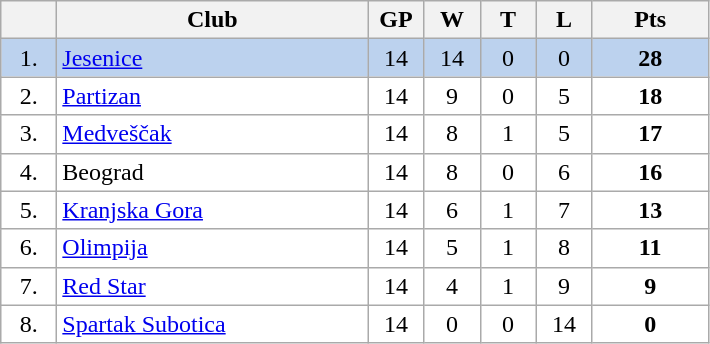<table class="wikitable">
<tr>
<th width="30"></th>
<th width="200">Club</th>
<th width="30">GP</th>
<th width="30">W</th>
<th width="30">T</th>
<th width="30">L</th>
<th width="70">Pts</th>
</tr>
<tr bgcolor="#BCD2EE" align="center">
<td>1.</td>
<td align="left"><a href='#'>Jesenice</a></td>
<td>14</td>
<td>14</td>
<td>0</td>
<td>0</td>
<td><strong>28</strong></td>
</tr>
<tr bgcolor="#FFFFFF" align="center">
<td>2.</td>
<td align="left"><a href='#'>Partizan</a></td>
<td>14</td>
<td>9</td>
<td>0</td>
<td>5</td>
<td><strong>18</strong></td>
</tr>
<tr bgcolor="#FFFFFF" align="center">
<td>3.</td>
<td align="left"><a href='#'>Medveščak</a></td>
<td>14</td>
<td>8</td>
<td>1</td>
<td>5</td>
<td><strong>17</strong></td>
</tr>
<tr bgcolor="#FFFFFF" align="center">
<td>4.</td>
<td align="left">Beograd</td>
<td>14</td>
<td>8</td>
<td>0</td>
<td>6</td>
<td><strong>16</strong></td>
</tr>
<tr bgcolor="#FFFFFF" align="center">
<td>5.</td>
<td align="left"><a href='#'>Kranjska Gora</a></td>
<td>14</td>
<td>6</td>
<td>1</td>
<td>7</td>
<td><strong>13</strong></td>
</tr>
<tr bgcolor="#FFFFFF" align="center">
<td>6.</td>
<td align="left"><a href='#'>Olimpija</a></td>
<td>14</td>
<td>5</td>
<td>1</td>
<td>8</td>
<td><strong>11</strong></td>
</tr>
<tr bgcolor="#FFFFFF" align="center">
<td>7.</td>
<td align="left"><a href='#'>Red Star</a></td>
<td>14</td>
<td>4</td>
<td>1</td>
<td>9</td>
<td><strong>9</strong></td>
</tr>
<tr bgcolor="#FFFFFF" align="center">
<td>8.</td>
<td align="left"><a href='#'>Spartak Subotica</a></td>
<td>14</td>
<td>0</td>
<td>0</td>
<td>14</td>
<td><strong>0</strong></td>
</tr>
</table>
